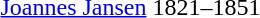<table>
<tr>
<td><a href='#'>Joannes Jansen</a></td>
<td>1821–1851</td>
</tr>
<tr>
</tr>
</table>
